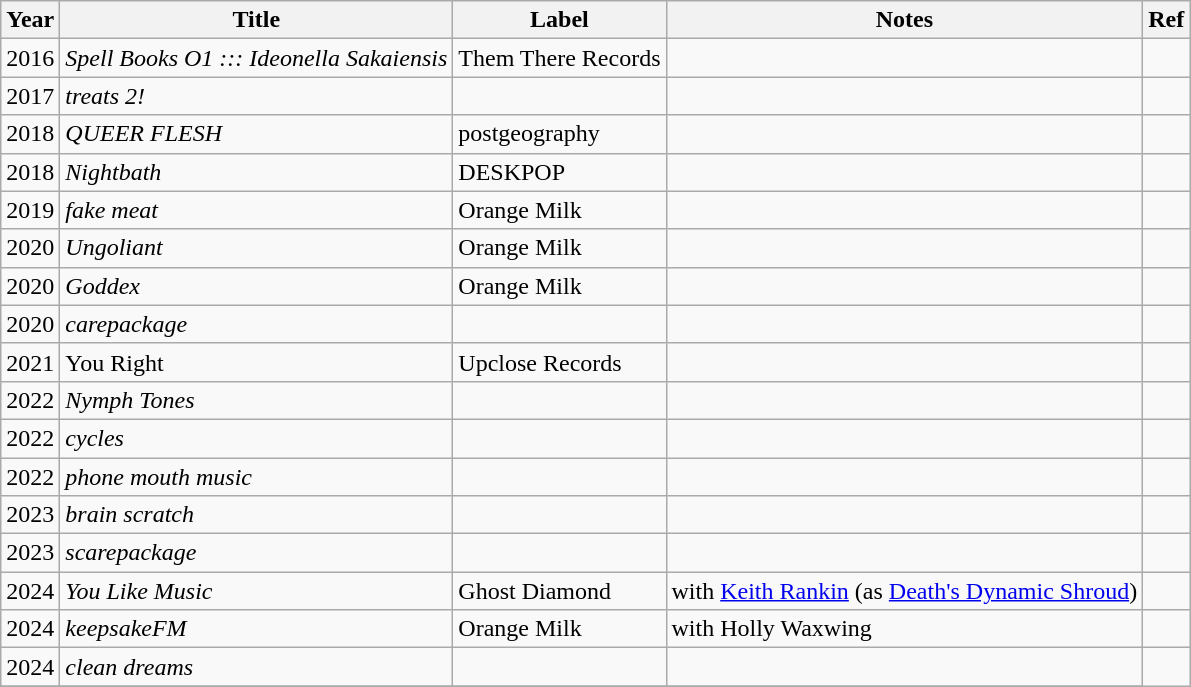<table class="wikitable">
<tr>
<th>Year</th>
<th>Title</th>
<th>Label</th>
<th>Notes</th>
<th>Ref</th>
</tr>
<tr>
<td>2016</td>
<td><em>Spell Books O1 ::: Ideonella Sakaiensis</em></td>
<td>Them There Records</td>
<td></td>
<td></td>
</tr>
<tr>
<td>2017</td>
<td><em>treats 2!</em></td>
<td></td>
<td></td>
<td></td>
</tr>
<tr>
<td>2018</td>
<td><em>QUEER FLESH</em></td>
<td>postgeography</td>
<td></td>
<td></td>
</tr>
<tr>
<td>2018</td>
<td><em>Nightbath</em></td>
<td>DESKPOP</td>
<td></td>
<td></td>
</tr>
<tr>
<td>2019</td>
<td><em>fake meat</em></td>
<td>Orange Milk</td>
<td></td>
<td></td>
</tr>
<tr>
<td>2020</td>
<td><em>Ungoliant</em></td>
<td>Orange Milk</td>
<td></td>
<td></td>
</tr>
<tr>
<td>2020</td>
<td><em>Goddex</em></td>
<td>Orange Milk</td>
<td></td>
<td></td>
</tr>
<tr>
<td>2020</td>
<td><em>carepackage</em></td>
<td></td>
<td></td>
<td></td>
</tr>
<tr>
<td>2021</td>
<td>You Right</td>
<td>Upclose Records</td>
<td></td>
<td></td>
</tr>
<tr>
<td>2022</td>
<td><em>Nymph Tones</em></td>
<td></td>
<td></td>
<td></td>
</tr>
<tr>
<td>2022</td>
<td><em>cycles</em></td>
<td></td>
<td></td>
<td></td>
</tr>
<tr>
<td>2022</td>
<td><em>phone mouth music</em></td>
<td></td>
<td></td>
<td></td>
</tr>
<tr>
<td>2023</td>
<td><em>brain scratch</em></td>
<td></td>
<td></td>
<td></td>
</tr>
<tr>
<td>2023</td>
<td><em>scarepackage</em></td>
<td></td>
<td></td>
<td></td>
</tr>
<tr>
<td>2024</td>
<td><em>You Like Music</em></td>
<td>Ghost Diamond</td>
<td>with <a href='#'>Keith Rankin</a> (as <a href='#'>Death's Dynamic Shroud</a>)</td>
<td></td>
</tr>
<tr>
<td>2024</td>
<td><em>keepsakeFM</em></td>
<td>Orange Milk</td>
<td>with Holly Waxwing</td>
<td></td>
</tr>
<tr>
<td>2024</td>
<td><em>clean dreams</em></td>
<td></td>
<td></td>
</tr>
<tr>
</tr>
</table>
